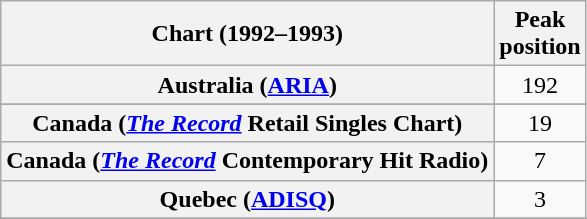<table class="wikitable sortable plainrowheaders" style="text-align:center">
<tr>
<th scope="col">Chart (1992–1993)</th>
<th scope="col">Peak<br>position</th>
</tr>
<tr>
<th scope="row">Australia (<a href='#'>ARIA</a>)</th>
<td>192</td>
</tr>
<tr>
</tr>
<tr>
</tr>
<tr>
<th scope="row">Canada (<em><a href='#'>The Record</a></em> Retail Singles Chart)</th>
<td>19</td>
</tr>
<tr>
<th scope="row">Canada (<em><a href='#'>The Record</a></em> Contemporary Hit Radio)</th>
<td>7</td>
</tr>
<tr>
<th scope="row">Quebec (<a href='#'>ADISQ</a>)</th>
<td>3</td>
</tr>
<tr>
</tr>
<tr>
</tr>
<tr>
</tr>
</table>
